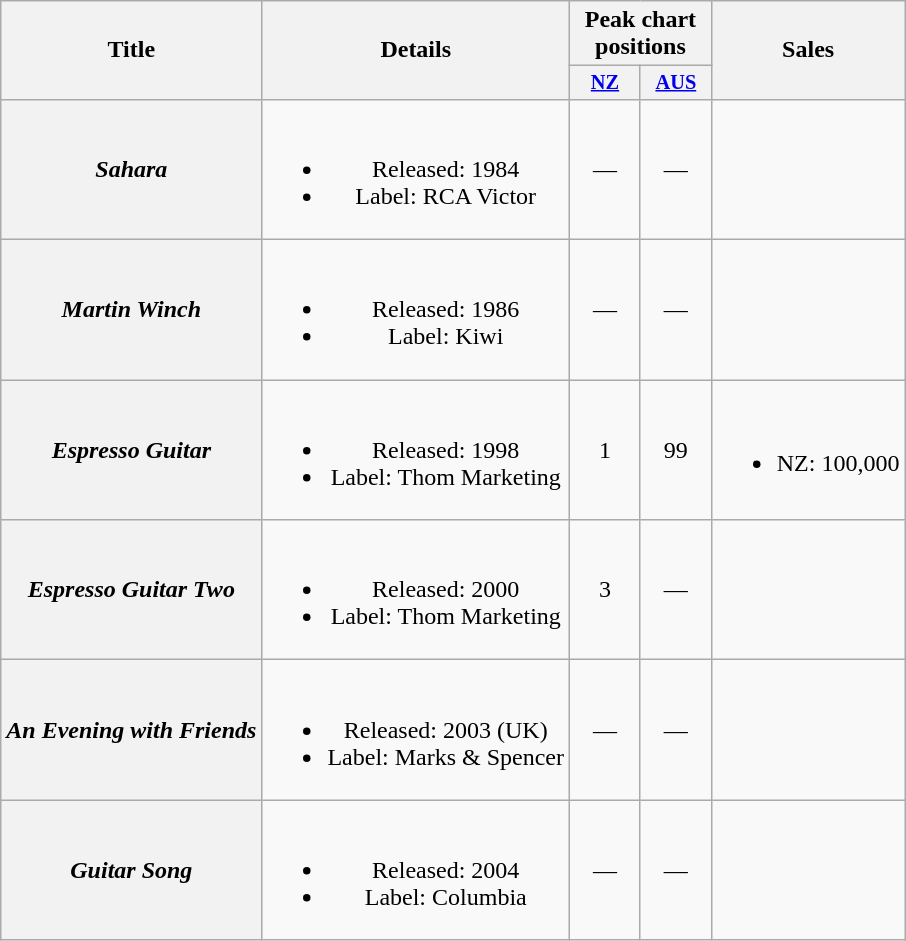<table class="wikitable plainrowheaders" style="text-align:center">
<tr>
<th scope="col" rowspan="2">Title</th>
<th scope="col" rowspan="2">Details</th>
<th scope="col" colspan="2">Peak chart positions</th>
<th scope="col" rowspan="2">Sales</th>
</tr>
<tr>
<th scope="col" style="width:3em; font-size:85%"><a href='#'>NZ</a><br></th>
<th scope="col" style="width:3em; font-size:85%"><a href='#'>AUS</a><br></th>
</tr>
<tr>
<th scope="row"><em>Sahara</em><br></th>
<td><br><ul><li>Released: 1984</li><li>Label: RCA Victor</li></ul></td>
<td>—</td>
<td>—</td>
<td></td>
</tr>
<tr>
<th scope="row"><em>Martin Winch</em></th>
<td><br><ul><li>Released: 1986</li><li>Label: Kiwi</li></ul></td>
<td>—</td>
<td>—</td>
<td></td>
</tr>
<tr>
<th scope="row"><em>Espresso Guitar</em></th>
<td><br><ul><li>Released: 1998</li><li>Label: Thom Marketing</li></ul></td>
<td>1</td>
<td>99</td>
<td><br><ul><li>NZ: 100,000</li></ul></td>
</tr>
<tr>
<th scope="row"><em>Espresso Guitar Two</em></th>
<td><br><ul><li>Released: 2000</li><li>Label: Thom Marketing</li></ul></td>
<td>3</td>
<td>—</td>
<td></td>
</tr>
<tr>
<th scope="row"><em>An Evening with Friends</em></th>
<td><br><ul><li>Released: 2003 (UK)</li><li>Label: Marks & Spencer</li></ul></td>
<td>—</td>
<td>—</td>
<td></td>
</tr>
<tr>
<th scope="row"><em>Guitar Song</em></th>
<td><br><ul><li>Released: 2004</li><li>Label: Columbia</li></ul></td>
<td>—</td>
<td>—</td>
<td></td>
</tr>
</table>
